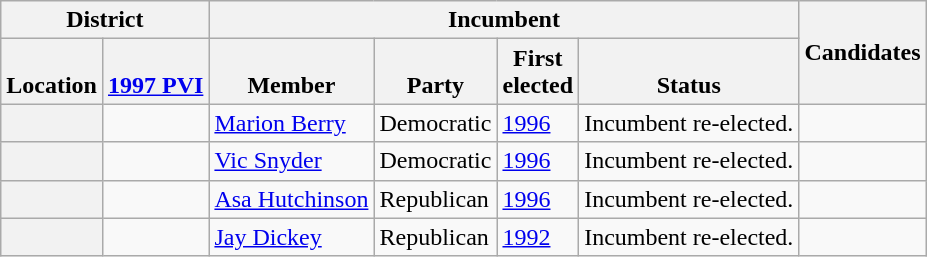<table class="wikitable sortable">
<tr>
<th colspan=2>District</th>
<th colspan=4>Incumbent</th>
<th rowspan=2 class="unsortable">Candidates</th>
</tr>
<tr valign=bottom>
<th>Location</th>
<th><a href='#'>1997 PVI</a></th>
<th>Member</th>
<th>Party</th>
<th>First<br>elected</th>
<th>Status</th>
</tr>
<tr>
<th></th>
<td></td>
<td><a href='#'>Marion Berry</a></td>
<td>Democratic</td>
<td><a href='#'>1996</a></td>
<td>Incumbent re-elected.</td>
<td nowrap></td>
</tr>
<tr>
<th></th>
<td></td>
<td><a href='#'>Vic Snyder</a></td>
<td>Democratic</td>
<td><a href='#'>1996</a></td>
<td>Incumbent re-elected.</td>
<td nowrap></td>
</tr>
<tr>
<th></th>
<td></td>
<td><a href='#'>Asa Hutchinson</a></td>
<td>Republican</td>
<td><a href='#'>1996</a></td>
<td>Incumbent re-elected.</td>
<td nowrap></td>
</tr>
<tr>
<th></th>
<td></td>
<td><a href='#'>Jay Dickey</a></td>
<td>Republican</td>
<td><a href='#'>1992</a></td>
<td>Incumbent re-elected.</td>
<td nowrap></td>
</tr>
</table>
